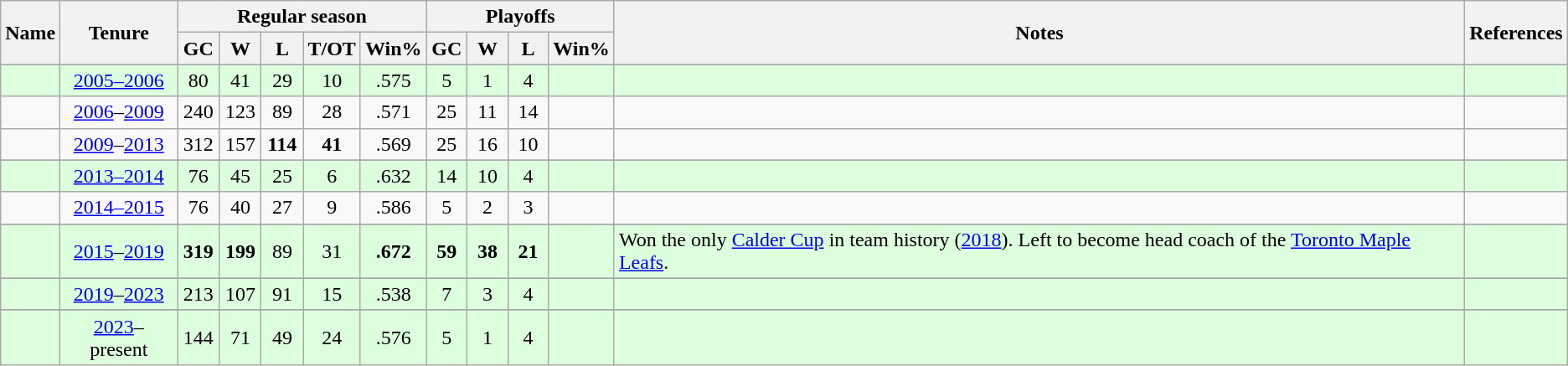<table class="wikitable">
<tr>
<th rowspan="2">Name</th>
<th rowspan="2">Tenure</th>
<th colspan="5">Regular season</th>
<th colspan="4">Playoffs</th>
<th rowspan="2">Notes</th>
<th rowspan="2">References</th>
</tr>
<tr>
<th width=26px>GC</th>
<th width=26px>W</th>
<th width=26px>L</th>
<th width=26px>T/OT</th>
<th>Win%</th>
<th width=25px>GC</th>
<th width=25px>W</th>
<th width=25px>L</th>
<th width=25px>Win%</th>
</tr>
<tr>
</tr>
<tr bgcolor="#DDFFDD">
<td align=center></td>
<td align=center><a href='#'>2005–2006</a></td>
<td align=center>80</td>
<td align=center>41</td>
<td align=center>29</td>
<td align=center>10</td>
<td align=center>.575</td>
<td align=center>5</td>
<td align=center>1</td>
<td align=center>4</td>
<td align=center></td>
<td></td>
<td align=center></td>
</tr>
<tr>
<td align=center></td>
<td align=center><a href='#'>2006</a>–<a href='#'>2009</a></td>
<td align=center>240</td>
<td align=center>123</td>
<td align=center>89</td>
<td align=center>28</td>
<td align=center>.571</td>
<td align=center>25</td>
<td align=center>11</td>
<td align=center>14</td>
<td align=center></td>
<td></td>
<td align=center></td>
</tr>
<tr>
<td align=center></td>
<td align=center><a href='#'>2009</a>–<a href='#'>2013</a></td>
<td align=center>312</td>
<td align=center>157</td>
<td align=center><strong>114</strong></td>
<td align=center><strong>41</strong></td>
<td align=center>.569</td>
<td align=center>25</td>
<td align=center>16</td>
<td align=center>10</td>
<td align=center></td>
<td></td>
<td align=center></td>
</tr>
<tr>
</tr>
<tr bgcolor="#DDFFDD">
<td align=center></td>
<td align=center><a href='#'>2013–2014</a></td>
<td align=center>76</td>
<td align=center>45</td>
<td align=center>25</td>
<td align=center>6</td>
<td align=center>.632</td>
<td align=center>14</td>
<td align=center>10</td>
<td align=center>4</td>
<td align=center><strong></strong></td>
<td></td>
<td align=center></td>
</tr>
<tr>
<td align=center></td>
<td align=center><a href='#'>2014–2015</a></td>
<td align=center>76</td>
<td align=center>40</td>
<td align=center>27</td>
<td align=center>9</td>
<td align=center>.586</td>
<td align=center>5</td>
<td align=center>2</td>
<td align=center>3</td>
<td align=center></td>
<td></td>
<td align=center></td>
</tr>
<tr>
</tr>
<tr bgcolor="#DDFFDD">
<td align=center></td>
<td align=center><a href='#'>2015</a>–<a href='#'>2019</a></td>
<td align=center><strong>319</strong></td>
<td align=center><strong>199</strong></td>
<td align=center>89</td>
<td align=center>31</td>
<td align=center><strong>.672</strong></td>
<td align=center><strong>59</strong></td>
<td align=center><strong>38</strong></td>
<td align=center><strong>21</strong></td>
<td align=center></td>
<td>Won the only <a href='#'>Calder Cup</a> in team history (<a href='#'>2018</a>). Left to become head coach of the <a href='#'>Toronto Maple Leafs</a>.</td>
<td align=center></td>
</tr>
<tr>
</tr>
<tr bgcolor="#DDFFDD">
<td align=center></td>
<td align=center><a href='#'>2019</a>–<a href='#'>2023</a></td>
<td align=center>213</td>
<td align=center>107</td>
<td align=center>91</td>
<td align=center>15</td>
<td align=center>.538</td>
<td align=center>7</td>
<td align=center>3</td>
<td align=center>4</td>
<td align=center></td>
<td></td>
<td align=center></td>
</tr>
<tr>
</tr>
<tr bgcolor="#DDFFDD">
<td align=center></td>
<td align=center><a href='#'>2023</a>–present</td>
<td align=center>144</td>
<td align=center>71</td>
<td align=center>49</td>
<td align=center>24</td>
<td align=center>.576</td>
<td align=center>5</td>
<td align=center>1</td>
<td align=center>4</td>
<td align=center></td>
<td></td>
<td align=center></td>
</tr>
</table>
